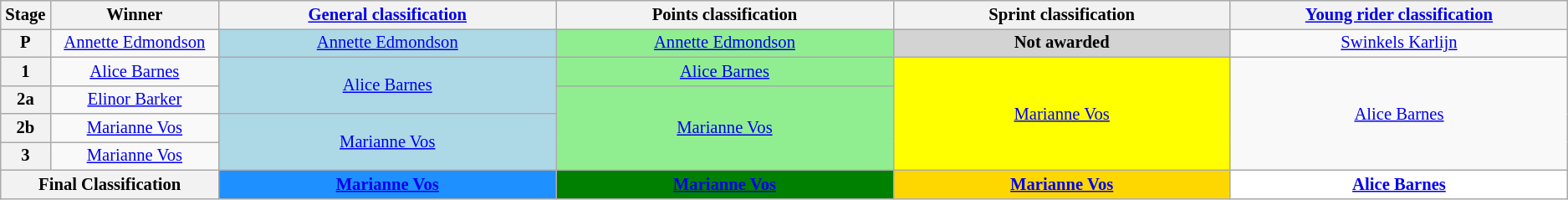<table class="wikitable" style="text-align: center; font-size:86%;">
<tr style="background-color: #efefef;">
<th width="1%">Stage</th>
<th width="10%">Winner</th>
<th scope=col width="20%"><a href='#'>General classification</a><br></th>
<th scope=col width="20%">Points classification<br></th>
<th scope=col width="20%">Sprint classification<br></th>
<th scope=col width="20%"><a href='#'>Young rider classification</a><br></th>
</tr>
<tr>
<th>P</th>
<td><a href='#'>Annette Edmondson</a></td>
<td style="background:lightblue;"><a href='#'>Annette Edmondson</a></td>
<td style="background:lightgreen;" rowspan=1><a href='#'>Annette Edmondson</a></td>
<td style="background:lightgrey;" rowspan=1><strong>Not awarded</strong></td>
<td style="background:offwhite;" rowspan=1><a href='#'>Swinkels Karlijn</a></td>
</tr>
<tr>
<th>1</th>
<td><a href='#'>Alice Barnes</a></td>
<td style="background:lightblue;" rowspan=2><a href='#'>Alice Barnes</a></td>
<td style="background:lightgreen;" rowspan=1><a href='#'>Alice Barnes</a></td>
<td style="background:yellow;" rowspan=4><a href='#'>Marianne Vos</a></td>
<td style="background:offwhite;" rowspan=4><a href='#'>Alice Barnes</a></td>
</tr>
<tr>
<th>2a</th>
<td><a href='#'>Elinor Barker</a></td>
<td style="background:lightgreen;" rowspan=3><a href='#'>Marianne Vos</a></td>
</tr>
<tr>
<th>2b</th>
<td><a href='#'>Marianne Vos</a></td>
<td style="background:lightblue;" rowspan=2><a href='#'>Marianne Vos</a></td>
</tr>
<tr>
<th>3</th>
<td><a href='#'>Marianne Vos</a></td>
</tr>
<tr>
<th colspan="2"><strong>Final Classification</strong></th>
<th style="background:dodgerblue;"><a href='#'>Marianne Vos</a></th>
<th style="background:green;"><a href='#'>Marianne Vos</a></th>
<th style="background:gold;"><a href='#'>Marianne Vos</a></th>
<th style="background:white;"><a href='#'>Alice Barnes</a></th>
</tr>
</table>
